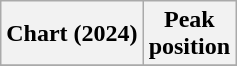<table class="wikitable sortable plainrowheaders" style="text-align:center">
<tr>
<th scope="col">Chart (2024)</th>
<th scope="col">Peak<br>position</th>
</tr>
<tr>
</tr>
</table>
